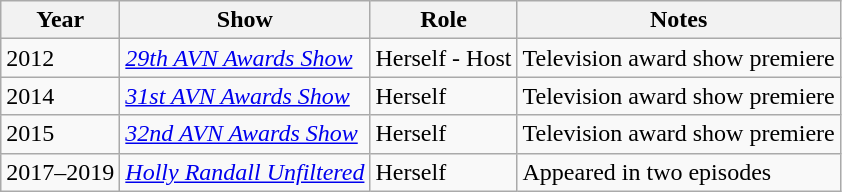<table class="wikitable">
<tr>
<th>Year</th>
<th>Show</th>
<th>Role</th>
<th>Notes</th>
</tr>
<tr>
<td>2012</td>
<td><a href='#'><em>29th AVN Awards Show</em></a></td>
<td>Herself - Host</td>
<td>Television award show premiere</td>
</tr>
<tr>
<td>2014</td>
<td><a href='#'><em>31st AVN Awards Show</em></a></td>
<td>Herself</td>
<td>Television award show premiere</td>
</tr>
<tr>
<td>2015</td>
<td><a href='#'><em>32nd AVN Awards Show</em></a></td>
<td>Herself</td>
<td>Television award show premiere</td>
</tr>
<tr>
<td>2017–2019</td>
<td><a href='#'><em>Holly Randall Unfiltered</em></a></td>
<td>Herself</td>
<td>Appeared in two episodes</td>
</tr>
</table>
